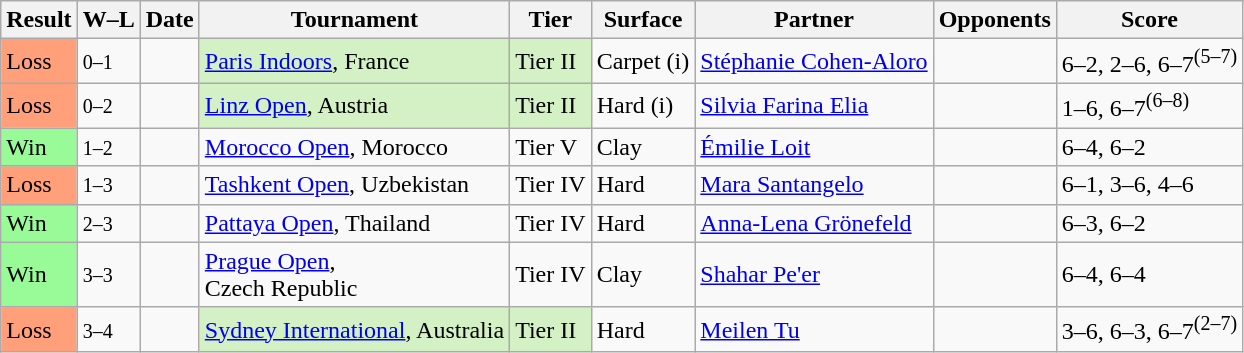<table class="sortable wikitable">
<tr>
<th>Result</th>
<th class="unsortable">W–L</th>
<th>Date</th>
<th>Tournament</th>
<th>Tier</th>
<th>Surface</th>
<th>Partner</th>
<th>Opponents</th>
<th class="unsortable">Score</th>
</tr>
<tr>
<td style="background:#ffa07a;">Loss</td>
<td><small>0–1</small></td>
<td><a href='#'></a></td>
<td bgcolor=d4f1c5><a href='#'>Paris Indoors</a>, France</td>
<td bgcolor=d4f1c5>Tier II</td>
<td>Carpet (i)</td>
<td> <a href='#'>Stéphanie Cohen-Aloro</a></td>
<td></td>
<td>6–2, 2–6, 6–7<sup>(5–7)</sup></td>
</tr>
<tr>
<td style="background:#ffa07a;">Loss</td>
<td><small>0–2</small></td>
<td><a href='#'></a></td>
<td bgcolor=d4f1c5><a href='#'>Linz Open</a>, Austria</td>
<td bgcolor=d4f1c5>Tier II</td>
<td>Hard (i)</td>
<td> <a href='#'>Silvia Farina Elia</a></td>
<td></td>
<td>1–6, 6–7<sup>(6–8)</sup></td>
</tr>
<tr>
<td style="background:#98fb98;">Win</td>
<td><small>1–2</small></td>
<td><a href='#'></a></td>
<td><a href='#'>Morocco Open</a>, Morocco</td>
<td>Tier V</td>
<td>Clay</td>
<td> <a href='#'>Émilie Loit</a></td>
<td></td>
<td>6–4, 6–2</td>
</tr>
<tr>
<td style="background:#ffa07a;">Loss</td>
<td><small>1–3</small></td>
<td><a href='#'></a></td>
<td><a href='#'>Tashkent Open</a>,  Uzbekistan</td>
<td>Tier IV</td>
<td>Hard</td>
<td> <a href='#'>Mara Santangelo</a></td>
<td></td>
<td>6–1, 3–6, 4–6</td>
</tr>
<tr>
<td style="background:#98fb98;">Win</td>
<td><small>2–3</small></td>
<td><a href='#'></a></td>
<td><a href='#'>Pattaya Open</a>, Thailand</td>
<td>Tier IV</td>
<td>Hard</td>
<td> <a href='#'>Anna-Lena Grönefeld</a></td>
<td></td>
<td>6–3, 6–2</td>
</tr>
<tr>
<td style="background:#98fb98;">Win</td>
<td><small>3–3</small></td>
<td><a href='#'></a></td>
<td><a href='#'>Prague Open</a>, <br>Czech Republic</td>
<td>Tier IV</td>
<td>Clay</td>
<td> <a href='#'>Shahar Pe'er</a></td>
<td></td>
<td>6–4, 6–4</td>
</tr>
<tr>
<td style="background:#ffa07a;">Loss</td>
<td><small>3–4</small></td>
<td><a href='#'></a></td>
<td bgcolor=d4f1c5><a href='#'>Sydney International</a>, Australia</td>
<td bgcolor=d4f1c5>Tier II</td>
<td>Hard</td>
<td> <a href='#'>Meilen Tu</a></td>
<td></td>
<td>3–6, 6–3, 6–7<sup>(2–7)</sup></td>
</tr>
</table>
